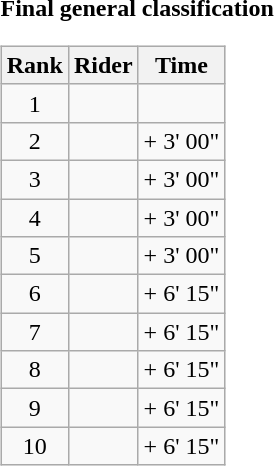<table>
<tr>
<td><strong>Final general classification</strong><br><table class="wikitable">
<tr>
<th scope="col">Rank</th>
<th scope="col">Rider</th>
<th scope="col">Time</th>
</tr>
<tr>
<td style="text-align:center;">1</td>
<td></td>
<td style="text-align:right;"></td>
</tr>
<tr>
<td style="text-align:center;">2</td>
<td></td>
<td style="text-align:right;">+ 3' 00"</td>
</tr>
<tr>
<td style="text-align:center;">3</td>
<td></td>
<td style="text-align:right;">+ 3' 00"</td>
</tr>
<tr>
<td style="text-align:center;">4</td>
<td></td>
<td style="text-align:right;">+ 3' 00"</td>
</tr>
<tr>
<td style="text-align:center;">5</td>
<td></td>
<td style="text-align:right;">+ 3' 00"</td>
</tr>
<tr>
<td style="text-align:center;">6</td>
<td></td>
<td style="text-align:right;">+ 6' 15"</td>
</tr>
<tr>
<td style="text-align:center;">7</td>
<td></td>
<td style="text-align:right;">+ 6' 15"</td>
</tr>
<tr>
<td style="text-align:center;">8</td>
<td></td>
<td style="text-align:right;">+ 6' 15"</td>
</tr>
<tr>
<td style="text-align:center;">9</td>
<td></td>
<td style="text-align:right;">+ 6' 15"</td>
</tr>
<tr>
<td style="text-align:center;">10</td>
<td></td>
<td style="text-align:right;">+ 6' 15"</td>
</tr>
</table>
</td>
</tr>
</table>
